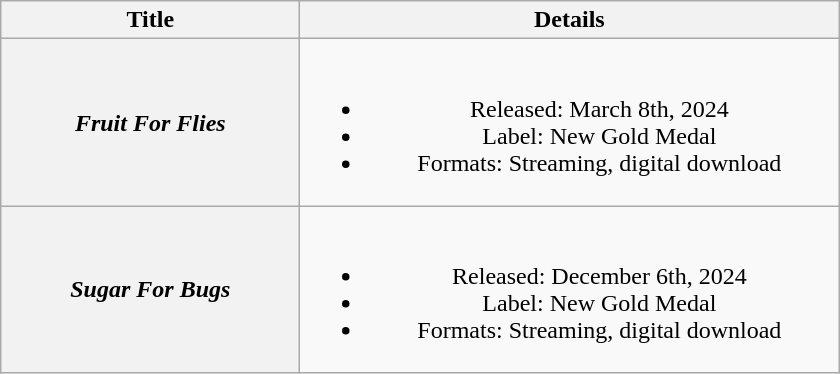<table class="wikitable plainrowheaders" style="text-align:center;">
<tr>
<th style="width:12em;">Title</th>
<th style="width:22em;">Details</th>
</tr>
<tr>
<th><em>Fruit For Flies</em></th>
<td><br><ul><li>Released: March 8th, 2024</li><li>Label: New Gold Medal</li><li>Formats: Streaming, digital download</li></ul></td>
</tr>
<tr>
<th><em>Sugar For Bugs</em></th>
<td><br><ul><li>Released: December 6th, 2024</li><li>Label: New Gold Medal</li><li>Formats: Streaming, digital download</li></ul></td>
</tr>
</table>
